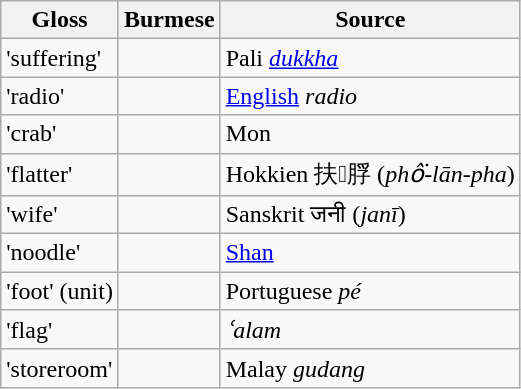<table class="wikitable">
<tr>
<th>Gloss</th>
<th>Burmese</th>
<th>Source</th>
</tr>
<tr>
<td>'suffering'</td>
<td> </td>
<td>Pali <em><a href='#'>dukkha</a></em></td>
</tr>
<tr>
<td>'radio'</td>
<td> </td>
<td><a href='#'>English</a> <em>radio</em></td>
</tr>
<tr>
<td>'crab'</td>
<td> </td>
<td>Mon </td>
</tr>
<tr>
<td>'flatter'</td>
<td> </td>
<td>Hokkien 扶𡳞脬 (<em>phô͘-lān-pha</em>)</td>
</tr>
<tr>
<td>'wife'</td>
<td> </td>
<td>Sanskrit जनी (<em>janī</em>)</td>
</tr>
<tr>
<td>'noodle'</td>
<td> </td>
<td><a href='#'>Shan</a>  </td>
</tr>
<tr>
<td>'foot' (unit)</td>
<td> </td>
<td>Portuguese <em>pé</em></td>
</tr>
<tr>
<td>'flag'</td>
<td> </td>
<td> <em>ʿalam</em></td>
</tr>
<tr>
<td>'storeroom'</td>
<td> </td>
<td>Malay <em>gudang</em></td>
</tr>
</table>
